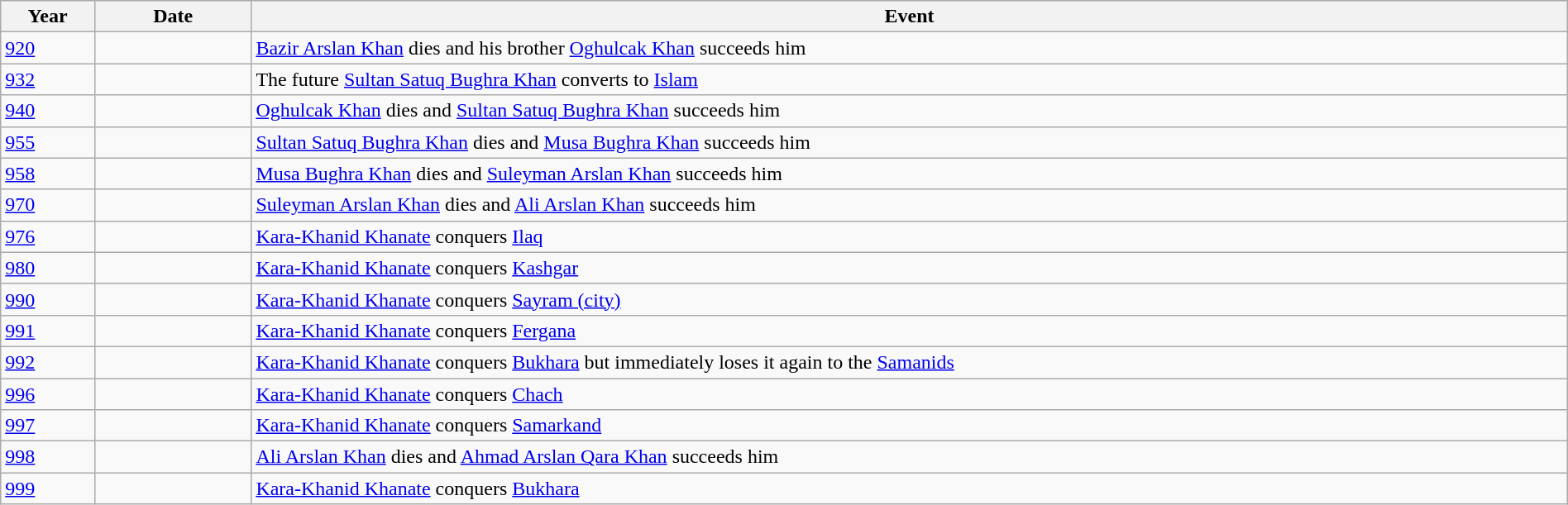<table class="wikitable" style="width:100%;">
<tr>
<th style="width:6%">Year</th>
<th style="width:10%">Date</th>
<th>Event</th>
</tr>
<tr>
<td><a href='#'>920</a></td>
<td></td>
<td><a href='#'>Bazir Arslan Khan</a> dies and his brother <a href='#'>Oghulcak Khan</a> succeeds him</td>
</tr>
<tr>
<td><a href='#'>932</a></td>
<td></td>
<td>The future <a href='#'>Sultan Satuq Bughra Khan</a> converts to <a href='#'>Islam</a></td>
</tr>
<tr>
<td><a href='#'>940</a></td>
<td></td>
<td><a href='#'>Oghulcak Khan</a> dies and <a href='#'>Sultan Satuq Bughra Khan</a> succeeds him</td>
</tr>
<tr>
<td><a href='#'>955</a></td>
<td></td>
<td><a href='#'>Sultan Satuq Bughra Khan</a> dies and <a href='#'>Musa Bughra Khan</a> succeeds him</td>
</tr>
<tr>
<td><a href='#'>958</a></td>
<td></td>
<td><a href='#'>Musa Bughra Khan</a> dies and <a href='#'>Suleyman Arslan Khan</a> succeeds him</td>
</tr>
<tr>
<td><a href='#'>970</a></td>
<td></td>
<td><a href='#'>Suleyman Arslan Khan</a> dies and <a href='#'>Ali Arslan Khan</a> succeeds him</td>
</tr>
<tr>
<td><a href='#'>976</a></td>
<td></td>
<td><a href='#'>Kara-Khanid Khanate</a> conquers <a href='#'>Ilaq</a></td>
</tr>
<tr>
<td><a href='#'>980</a></td>
<td></td>
<td><a href='#'>Kara-Khanid Khanate</a> conquers <a href='#'>Kashgar</a></td>
</tr>
<tr>
<td><a href='#'>990</a></td>
<td></td>
<td><a href='#'>Kara-Khanid Khanate</a> conquers <a href='#'>Sayram (city)</a></td>
</tr>
<tr>
<td><a href='#'>991</a></td>
<td></td>
<td><a href='#'>Kara-Khanid Khanate</a> conquers <a href='#'>Fergana</a></td>
</tr>
<tr>
<td><a href='#'>992</a></td>
<td></td>
<td><a href='#'>Kara-Khanid Khanate</a> conquers <a href='#'>Bukhara</a> but immediately loses it again to the <a href='#'>Samanids</a></td>
</tr>
<tr>
<td><a href='#'>996</a></td>
<td></td>
<td><a href='#'>Kara-Khanid Khanate</a> conquers <a href='#'>Chach</a></td>
</tr>
<tr>
<td><a href='#'>997</a></td>
<td></td>
<td><a href='#'>Kara-Khanid Khanate</a> conquers <a href='#'>Samarkand</a></td>
</tr>
<tr>
<td><a href='#'>998</a></td>
<td></td>
<td><a href='#'>Ali Arslan Khan</a> dies and <a href='#'>Ahmad Arslan Qara Khan</a> succeeds him</td>
</tr>
<tr>
<td><a href='#'>999</a></td>
<td></td>
<td><a href='#'>Kara-Khanid Khanate</a> conquers <a href='#'>Bukhara</a></td>
</tr>
</table>
